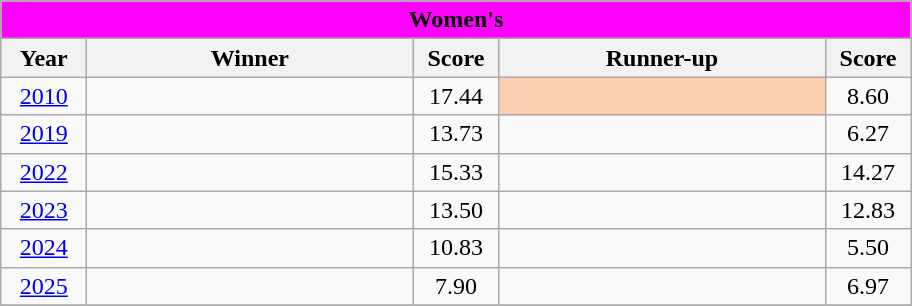<table class="wikitable" border="1">
<tr>
<td colspan="7" style="text-align:center; background:fuchsia"><strong>Women's</strong></td>
</tr>
<tr>
<th width="50">Year</th>
<th width="210">Winner</th>
<th width="50">Score</th>
<th width="210">Runner-up</th>
<th width="50">Score</th>
</tr>
<tr>
<td align="center"><a href='#'>2010</a></td>
<td></td>
<td align="center">17.44</td>
<td style="background-color:#FBCEB1"></td>
<td align="center">8.60</td>
</tr>
<tr>
<td align="center"><a href='#'>2019</a></td>
<td></td>
<td align="center">13.73</td>
<td></td>
<td align="center">6.27</td>
</tr>
<tr>
<td align="center"><a href='#'>2022</a></td>
<td {{nowrap></td>
<td align="center">15.33</td>
<td></td>
<td align="center">14.27</td>
</tr>
<tr>
<td align="center"><a href='#'>2023</a></td>
<td {{nowrap></td>
<td align="center">13.50</td>
<td></td>
<td align="center">12.83</td>
</tr>
<tr>
<td align="center"><a href='#'>2024</a></td>
<td {{nowrap></td>
<td align="center">10.83</td>
<td></td>
<td align="center">5.50</td>
</tr>
<tr>
<td align="center"><a href='#'>2025</a></td>
<td></td>
<td align="center">7.90</td>
<td></td>
<td align="center">6.97</td>
</tr>
<tr>
</tr>
</table>
